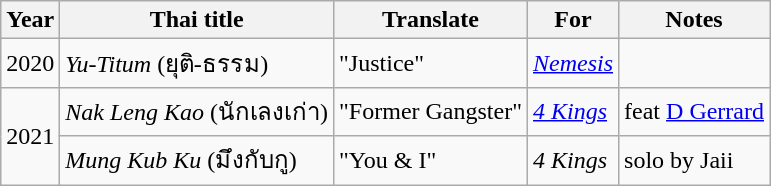<table class="wikitable">
<tr>
<th>Year</th>
<th>Thai title</th>
<th>Translate</th>
<th>For</th>
<th>Notes</th>
</tr>
<tr>
<td rowspan="1">2020</td>
<td><em>Yu-Titum</em> (ยุติ-ธรรม)</td>
<td>"Justice"</td>
<td><em><a href='#'>Nemesis</a></em></td>
<td></td>
</tr>
<tr>
<td rowspan="2">2021</td>
<td><em>Nak Leng Kao</em> (นักเลงเก่า)</td>
<td>"Former Gangster"</td>
<td><em><a href='#'>4 Kings</a></em></td>
<td>feat <a href='#'>D Gerrard</a></td>
</tr>
<tr>
<td><em>Mung Kub Ku</em> (มึงกับกู)</td>
<td>"You & I"</td>
<td><em>4 Kings</em></td>
<td>solo by Jaii</td>
</tr>
</table>
